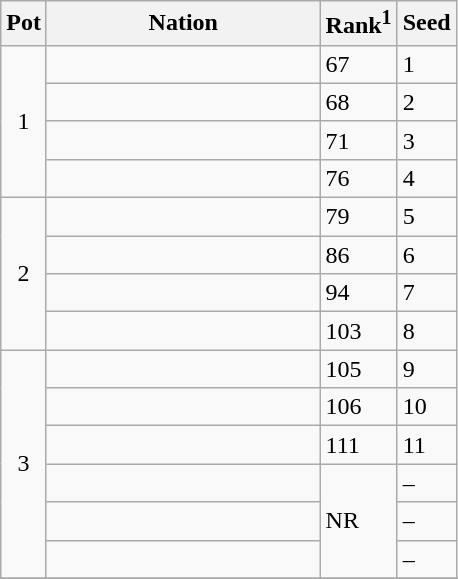<table class="wikitable">
<tr>
<th>Pot</th>
<th width="175">Nation</th>
<th>Rank<sup>1</sup></th>
<th>Seed</th>
</tr>
<tr>
<td rowspan=4 style="text-align:center;">1</td>
<td></td>
<td>67</td>
<td>1</td>
</tr>
<tr>
<td></td>
<td>68</td>
<td>2</td>
</tr>
<tr>
<td></td>
<td>71</td>
<td>3</td>
</tr>
<tr>
<td></td>
<td>76</td>
<td>4</td>
</tr>
<tr>
<td rowspan=4 style="text-align:center;">2</td>
<td></td>
<td>79</td>
<td>5</td>
</tr>
<tr>
<td></td>
<td>86</td>
<td>6</td>
</tr>
<tr>
<td></td>
<td>94</td>
<td>7</td>
</tr>
<tr>
<td></td>
<td>103</td>
<td>8</td>
</tr>
<tr>
<td rowspan=6 style="text-align:center;">3</td>
<td></td>
<td>105</td>
<td>9</td>
</tr>
<tr>
<td></td>
<td>106</td>
<td>10</td>
</tr>
<tr>
<td></td>
<td>111</td>
<td>11</td>
</tr>
<tr>
<td></td>
<td rowspan=3>NR</td>
<td>–</td>
</tr>
<tr>
<td></td>
<td>–</td>
</tr>
<tr>
<td></td>
<td>–</td>
</tr>
<tr>
</tr>
</table>
